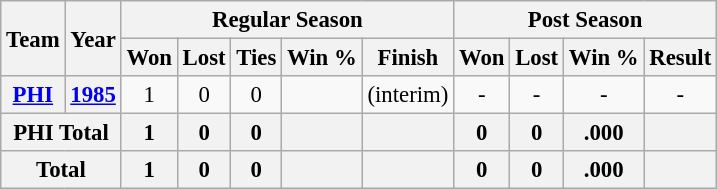<table class="wikitable" style="font-size: 95%; text-align:center;">
<tr>
<th rowspan="2">Team</th>
<th rowspan="2">Year</th>
<th colspan="5">Regular Season</th>
<th colspan="4">Post Season</th>
</tr>
<tr>
<th>Won</th>
<th>Lost</th>
<th>Ties</th>
<th>Win %</th>
<th>Finish</th>
<th>Won</th>
<th>Lost</th>
<th>Win %</th>
<th>Result</th>
</tr>
<tr>
<th><a href='#'>PHI</a></th>
<th><a href='#'>1985</a></th>
<td>1</td>
<td>0</td>
<td>0</td>
<td></td>
<td>(interim)</td>
<td>-</td>
<td>-</td>
<td>-</td>
<td>-</td>
</tr>
<tr>
<th colspan="2">PHI Total</th>
<th>1</th>
<th>0</th>
<th>0</th>
<th></th>
<th></th>
<th>0</th>
<th>0</th>
<th>.000</th>
<th></th>
</tr>
<tr>
<th colspan="2">Total</th>
<th>1</th>
<th>0</th>
<th>0</th>
<th></th>
<th></th>
<th>0</th>
<th>0</th>
<th>.000</th>
<th></th>
</tr>
</table>
